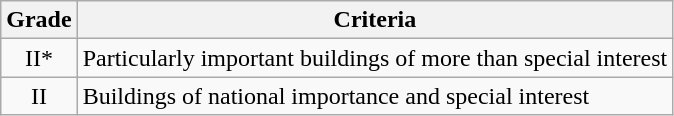<table class="wikitable">
<tr>
<th>Grade</th>
<th>Criteria</th>
</tr>
<tr>
<td align="center" >II*</td>
<td>Particularly important buildings of more than special interest</td>
</tr>
<tr>
<td align="center" >II</td>
<td>Buildings of national importance and special interest</td>
</tr>
</table>
